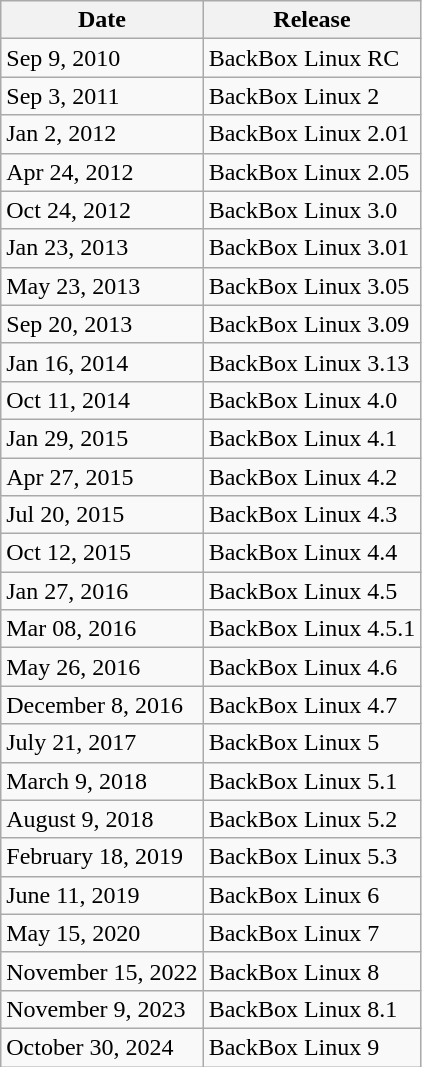<table class="wikitable">
<tr>
<th>Date</th>
<th>Release</th>
</tr>
<tr>
<td>Sep 9,  2010</td>
<td>BackBox Linux RC</td>
</tr>
<tr>
<td>Sep 3, 2011</td>
<td>BackBox Linux 2</td>
</tr>
<tr>
<td>Jan 2, 2012</td>
<td>BackBox Linux 2.01</td>
</tr>
<tr>
<td>Apr 24, 2012</td>
<td>BackBox Linux 2.05</td>
</tr>
<tr>
<td>Oct 24, 2012</td>
<td>BackBox Linux 3.0</td>
</tr>
<tr>
<td>Jan 23, 2013</td>
<td>BackBox Linux 3.01</td>
</tr>
<tr>
<td>May 23, 2013</td>
<td>BackBox Linux 3.05</td>
</tr>
<tr>
<td>Sep 20, 2013</td>
<td>BackBox Linux 3.09</td>
</tr>
<tr>
<td>Jan 16, 2014</td>
<td>BackBox Linux 3.13</td>
</tr>
<tr>
<td>Oct 11, 2014</td>
<td>BackBox Linux 4.0</td>
</tr>
<tr>
<td>Jan 29, 2015</td>
<td>BackBox Linux 4.1</td>
</tr>
<tr>
<td>Apr 27, 2015</td>
<td>BackBox Linux 4.2</td>
</tr>
<tr>
<td>Jul 20, 2015</td>
<td>BackBox Linux 4.3</td>
</tr>
<tr>
<td>Oct 12, 2015</td>
<td>BackBox Linux 4.4</td>
</tr>
<tr>
<td>Jan 27, 2016</td>
<td>BackBox Linux 4.5</td>
</tr>
<tr>
<td>Mar 08, 2016</td>
<td>BackBox Linux 4.5.1</td>
</tr>
<tr>
<td>May 26, 2016</td>
<td>BackBox Linux 4.6</td>
</tr>
<tr>
<td>December 8, 2016</td>
<td>BackBox Linux 4.7</td>
</tr>
<tr>
<td>July 21, 2017</td>
<td>BackBox Linux 5</td>
</tr>
<tr>
<td>March 9, 2018</td>
<td>BackBox Linux 5.1</td>
</tr>
<tr>
<td>August 9, 2018</td>
<td>BackBox Linux 5.2</td>
</tr>
<tr>
<td>February 18, 2019</td>
<td>BackBox Linux 5.3</td>
</tr>
<tr>
<td>June 11, 2019</td>
<td>BackBox Linux 6</td>
</tr>
<tr>
<td>May 15, 2020</td>
<td>BackBox Linux 7</td>
</tr>
<tr>
<td>November 15, 2022</td>
<td>BackBox Linux 8</td>
</tr>
<tr>
<td>November 9, 2023</td>
<td>BackBox Linux 8.1</td>
</tr>
<tr>
<td>October 30, 2024</td>
<td>BackBox Linux 9</td>
</tr>
</table>
